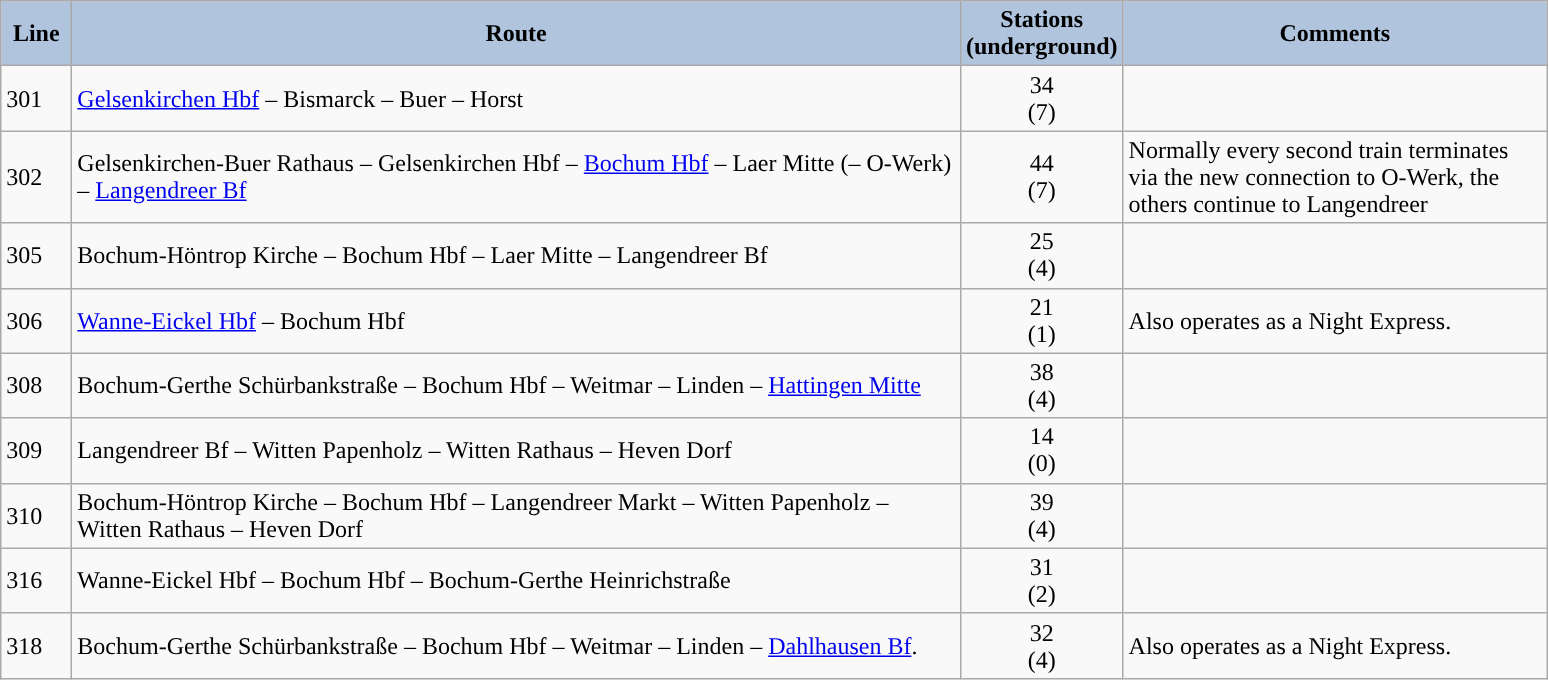<table class="wikitable">
<tr>
<th style="background: lightsteelblue;" width="40px">Line</th>
<th style="background: lightsteelblue;" width="585px">Route</th>
<th style="background: lightsteelblue;" width="100px">Stations <br>(underground)</th>
<th style="background: lightsteelblue;" width="275px">Comments</th>
</tr>
<tr>
<td style="background-color:#"><span>301</span></td>
<td><a href='#'>Gelsenkirchen Hbf</a> – Bismarck – Buer – Horst</td>
<td style="text-align:center;">34<br>(7)</td>
<td></td>
</tr>
<tr>
<td style="background-color:#"><span>302</span></td>
<td>Gelsenkirchen-Buer Rathaus – Gelsenkirchen Hbf – <a href='#'>Bochum Hbf</a> – Laer Mitte (– O-Werk) – <a href='#'>Langendreer Bf</a></td>
<td style="text-align:center;">44<br>(7)</td>
<td>Normally every second train terminates via the new connection to O-Werk, the others continue to Langendreer</td>
</tr>
<tr>
<td style="background-color:#"><span>305</span></td>
<td>Bochum-Höntrop Kirche – Bochum Hbf – Laer Mitte – Langendreer Bf</td>
<td style="text-align:center;">25<br>(4)</td>
<td></td>
</tr>
<tr>
<td style="background-color:#"><span>306</span></td>
<td><a href='#'>Wanne-Eickel Hbf</a> – Bochum Hbf</td>
<td style="text-align:center;">21<br>(1)</td>
<td>Also operates as a Night Express.</td>
</tr>
<tr>
<td style="background-color:#"><span>308</span></td>
<td>Bochum-Gerthe Schürbankstraße – Bochum Hbf – Weitmar – Linden – <a href='#'>Hattingen Mitte</a></td>
<td style="text-align:center;">38<br>(4)</td>
<td></td>
</tr>
<tr>
<td style="background-color:#"><span>309</span></td>
<td>Langendreer Bf – Witten Papenholz – Witten Rathaus – Heven Dorf</td>
<td style="text-align:center;">14<br>(0)</td>
<td></td>
</tr>
<tr>
<td style="background-color:#"><span>310</span></td>
<td>Bochum-Höntrop Kirche – Bochum Hbf – Langendreer Markt – Witten Papenholz – Witten Rathaus – Heven Dorf</td>
<td style="text-align:center;">39<br>(4)</td>
<td></td>
</tr>
<tr>
<td style="background-color:#"><span>316</span></td>
<td>Wanne-Eickel Hbf – Bochum Hbf – Bochum-Gerthe Heinrichstraße</td>
<td style="text-align:center;">31<br>(2)</td>
<td></td>
</tr>
<tr>
<td style="background-color:#"><span>318</span></td>
<td>Bochum-Gerthe Schürbankstraße – Bochum Hbf – Weitmar – Linden – <a href='#'>Dahlhausen Bf</a>.</td>
<td style="text-align:center;">32<br>(4)</td>
<td>Also operates as a Night Express.</td>
</tr>
</table>
